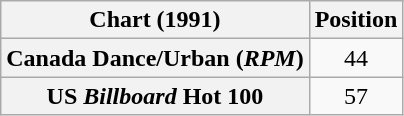<table class="wikitable plainrowheaders" style="text-align:center">
<tr>
<th>Chart (1991)</th>
<th>Position</th>
</tr>
<tr>
<th scope="row">Canada Dance/Urban (<em>RPM</em>)</th>
<td>44</td>
</tr>
<tr>
<th scope="row">US <em>Billboard</em> Hot 100</th>
<td>57</td>
</tr>
</table>
